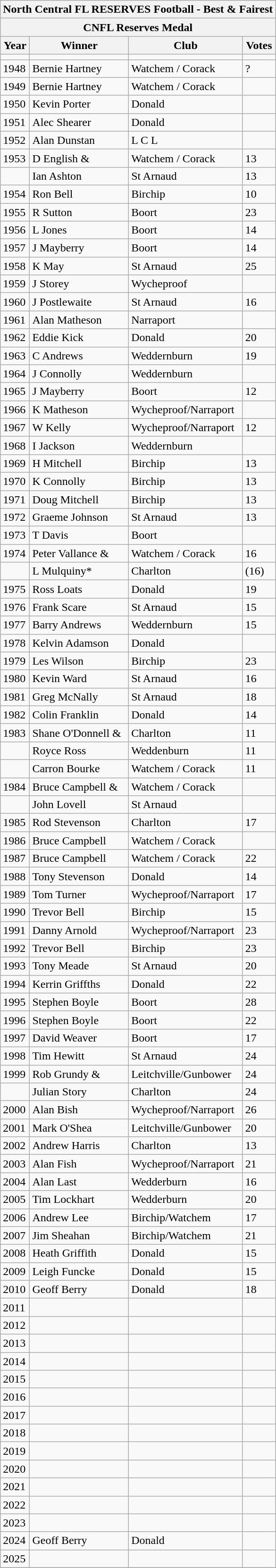<table class="wikitable collapsible collapsed">
<tr>
<th colspan=9>North Central FL RESERVES Football - Best & Fairest</th>
</tr>
<tr>
<th colspan=10>CNFL Reserves Medal</th>
</tr>
<tr>
<th>Year</th>
<th>Winner</th>
<th>Club</th>
<th>Votes</th>
</tr>
<tr>
<td></td>
<td></td>
<td></td>
<td></td>
</tr>
<tr>
<td>1948</td>
<td>Bernie Hartney</td>
<td>Watchem / Corack</td>
<td>?</td>
</tr>
<tr>
<td>1949</td>
<td>Bernie Hartney</td>
<td>Watchem / Corack</td>
<td></td>
</tr>
<tr>
<td>1950</td>
<td>Kevin Porter</td>
<td>Donald</td>
<td></td>
</tr>
<tr>
<td>1951</td>
<td>Alec Shearer</td>
<td>Donald</td>
<td></td>
</tr>
<tr>
<td>1952</td>
<td>Alan Dunstan</td>
<td>L C L</td>
<td></td>
</tr>
<tr>
<td>1953</td>
<td>D English &</td>
<td>Watchem / Corack</td>
<td>13</td>
</tr>
<tr>
<td></td>
<td>Ian Ashton</td>
<td>St Arnaud</td>
<td>13</td>
</tr>
<tr>
<td>1954</td>
<td>Ron Bell</td>
<td>Birchip</td>
<td>10</td>
</tr>
<tr>
<td>1955</td>
<td>R Sutton</td>
<td>Boort</td>
<td>23</td>
</tr>
<tr>
<td>1956</td>
<td>L Jones</td>
<td>Boort</td>
<td>14</td>
</tr>
<tr>
<td>1957</td>
<td>J Mayberry</td>
<td>Boort</td>
<td>14</td>
</tr>
<tr>
<td>1958</td>
<td>K May</td>
<td>St Arnaud</td>
<td>25</td>
</tr>
<tr>
<td>1959</td>
<td>J Storey</td>
<td>Wycheproof</td>
<td></td>
</tr>
<tr>
<td>1960</td>
<td>J Postlewaite</td>
<td>St Arnaud</td>
<td>16</td>
</tr>
<tr>
<td>1961</td>
<td>Alan Matheson</td>
<td>Narraport</td>
<td></td>
</tr>
<tr>
<td>1962</td>
<td>Eddie Kick</td>
<td>Donald</td>
<td>20</td>
</tr>
<tr>
<td>1963</td>
<td>C Andrews</td>
<td>Weddernburn</td>
<td>19</td>
</tr>
<tr>
<td>1964</td>
<td>J Connolly</td>
<td>Weddernburn</td>
<td></td>
</tr>
<tr>
<td>1965</td>
<td>J Mayberry</td>
<td>Boort</td>
<td>12</td>
</tr>
<tr>
<td>1966</td>
<td>K Matheson</td>
<td>Wycheproof/Narraport</td>
<td></td>
</tr>
<tr>
<td>1967</td>
<td>W Kelly</td>
<td>Wycheproof/Narraport</td>
<td>12</td>
</tr>
<tr>
<td>1968</td>
<td>I Jackson</td>
<td>Weddernburn</td>
<td></td>
</tr>
<tr>
<td>1969</td>
<td>H Mitchell</td>
<td>Birchip</td>
<td>13</td>
</tr>
<tr>
<td>1970</td>
<td>K Connolly</td>
<td>Birchip</td>
<td>13</td>
</tr>
<tr>
<td>1971</td>
<td>Doug Mitchell</td>
<td>Birchip</td>
<td>13</td>
</tr>
<tr>
<td>1972</td>
<td>Graeme Johnson</td>
<td>St Arnaud</td>
<td>13</td>
</tr>
<tr>
<td>1973</td>
<td>T Davis</td>
<td>Boort</td>
<td></td>
</tr>
<tr>
<td>1974</td>
<td>Peter Vallance &</td>
<td>Watchem / Corack</td>
<td>16</td>
</tr>
<tr>
<td></td>
<td>L Mulquiny*</td>
<td>Charlton</td>
<td>(16)</td>
</tr>
<tr>
<td>1975</td>
<td>Ross Loats</td>
<td>Donald</td>
<td>19</td>
</tr>
<tr>
<td>1976</td>
<td>Frank Scare</td>
<td>St Arnaud</td>
<td>15</td>
</tr>
<tr>
<td>1977</td>
<td>Barry Andrews</td>
<td>Weddernburn</td>
<td>15</td>
</tr>
<tr>
<td>1978</td>
<td>Kelvin Adamson</td>
<td>Donald</td>
<td></td>
</tr>
<tr>
<td>1979</td>
<td>Les Wilson</td>
<td>Birchip</td>
<td>23</td>
</tr>
<tr>
<td>1980</td>
<td>Kevin Ward</td>
<td>St Arnaud</td>
<td>16</td>
</tr>
<tr>
<td>1981</td>
<td>Greg McNally</td>
<td>St Arnaud</td>
<td>18</td>
</tr>
<tr>
<td>1982</td>
<td>Colin Franklin</td>
<td>Donald</td>
<td>14</td>
</tr>
<tr>
<td>1983</td>
<td>Shane O'Donnell &</td>
<td>Charlton</td>
<td>11</td>
</tr>
<tr>
<td></td>
<td>Royce Ross</td>
<td>Weddenburn</td>
<td>11</td>
</tr>
<tr>
<td></td>
<td>Carron Bourke</td>
<td>Watchem / Corack</td>
<td>11</td>
</tr>
<tr>
<td>1984</td>
<td>Bruce Campbell &</td>
<td>Watchem / Corack</td>
<td></td>
</tr>
<tr>
<td></td>
<td>John Lovell</td>
<td>St Arnaud</td>
<td></td>
</tr>
<tr>
<td>1985</td>
<td>Rod Stevenson</td>
<td>Charlton</td>
<td>17</td>
</tr>
<tr>
<td>1986</td>
<td>Bruce Campbell</td>
<td>Watchem / Corack</td>
<td></td>
</tr>
<tr>
<td>1987</td>
<td>Bruce Campbell</td>
<td>Watchem / Corack</td>
<td>22</td>
</tr>
<tr>
<td>1988</td>
<td>Tony Stevenson</td>
<td>Donald</td>
<td>14</td>
</tr>
<tr>
<td>1989</td>
<td>Tom Turner</td>
<td>Wycheproof/Narraport</td>
<td>17</td>
</tr>
<tr>
<td>1990</td>
<td>Trevor Bell</td>
<td>Birchip</td>
<td>15</td>
</tr>
<tr>
<td>1991</td>
<td>Danny Arnold</td>
<td>Wycheproof/Narraport</td>
<td>23</td>
</tr>
<tr>
<td>1992</td>
<td>Trevor Bell</td>
<td>Birchip</td>
<td>23</td>
</tr>
<tr>
<td>1993</td>
<td>Tony Meade</td>
<td>St Arnaud</td>
<td>20</td>
</tr>
<tr>
<td>1994</td>
<td>Kerrin Griffths</td>
<td>Donald</td>
<td>22</td>
</tr>
<tr>
<td>1995</td>
<td>Stephen Boyle</td>
<td>Boort</td>
<td>28</td>
</tr>
<tr>
<td>1996</td>
<td>Stephen Boyle</td>
<td>Boort</td>
<td>22</td>
</tr>
<tr>
<td>1997</td>
<td>David Weaver</td>
<td>Boort</td>
<td>17</td>
</tr>
<tr>
<td>1998</td>
<td>Tim Hewitt</td>
<td>St Arnaud</td>
<td>24</td>
</tr>
<tr>
<td>1999</td>
<td>Rob Grundy &</td>
<td>Leitchville/Gunbower</td>
<td>24</td>
</tr>
<tr>
<td></td>
<td>Julian Story</td>
<td>Charlton</td>
<td>24</td>
</tr>
<tr>
<td>2000</td>
<td>Alan Bish</td>
<td>Wycheproof/Narraport</td>
<td>26</td>
</tr>
<tr>
<td>2001</td>
<td>Mark O'Shea</td>
<td>Leitchville/Gunbower</td>
<td>20</td>
</tr>
<tr>
<td>2002</td>
<td>Andrew Harris</td>
<td>Charlton</td>
<td>13</td>
</tr>
<tr>
<td>2003</td>
<td>Alan Fish</td>
<td>Wycheproof/Narraport</td>
<td>21</td>
</tr>
<tr>
<td>2004</td>
<td>Alan Last</td>
<td>Wedderburn</td>
<td>16</td>
</tr>
<tr>
<td>2005</td>
<td>Tim Lockhart</td>
<td>Wedderburn</td>
<td>20</td>
</tr>
<tr>
<td>2006</td>
<td>Andrew Lee</td>
<td>Birchip/Watchem</td>
<td>17</td>
</tr>
<tr>
<td>2007</td>
<td>Jim Sheahan</td>
<td>Birchip/Watchem</td>
<td>21</td>
</tr>
<tr>
<td>2008</td>
<td>Heath Griffith</td>
<td>Donald</td>
<td>15</td>
</tr>
<tr>
<td>2009</td>
<td>Leigh Funcke</td>
<td>Donald</td>
<td>15</td>
</tr>
<tr>
<td>2010</td>
<td>Geoff Berry</td>
<td>Donald</td>
<td>18</td>
</tr>
<tr>
<td>2011</td>
<td></td>
<td></td>
<td></td>
</tr>
<tr>
<td>2012</td>
<td></td>
<td></td>
<td></td>
</tr>
<tr>
<td>2013</td>
<td></td>
<td></td>
<td></td>
</tr>
<tr>
<td>2014</td>
<td></td>
<td></td>
<td></td>
</tr>
<tr>
<td>2015</td>
<td></td>
<td></td>
<td></td>
</tr>
<tr>
<td>2016</td>
<td></td>
<td></td>
<td></td>
</tr>
<tr>
<td>2017</td>
<td></td>
<td></td>
<td></td>
</tr>
<tr>
<td>2018</td>
<td></td>
<td></td>
<td></td>
</tr>
<tr>
<td>2019</td>
<td></td>
<td></td>
<td></td>
</tr>
<tr>
<td>2020</td>
<td></td>
<td></td>
<td></td>
</tr>
<tr>
<td>2021</td>
<td></td>
<td></td>
<td></td>
</tr>
<tr>
<td>2022</td>
<td></td>
<td></td>
<td></td>
</tr>
<tr>
<td>2023</td>
<td></td>
<td></td>
<td></td>
</tr>
<tr>
<td>2024</td>
<td>Geoff Berry</td>
<td>Donald</td>
<td></td>
</tr>
<tr>
<td>2025</td>
<td></td>
<td></td>
<td></td>
</tr>
<tr>
</tr>
</table>
